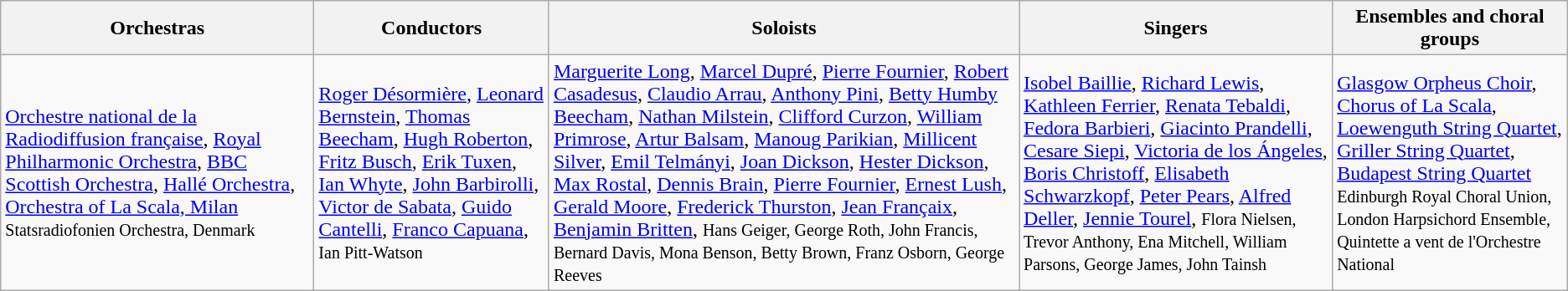<table class="wikitable toptextcells">
<tr class="hintergrundfarbe5">
<th style="width:20%;">Orchestras</th>
<th style="width:15%;">Conductors</th>
<th style="width:30%;">Soloists</th>
<th style="width:20%;">Singers</th>
<th style="width:15%;">Ensembles and choral groups</th>
</tr>
<tr>
<td><a href='#'>Orchestre national de la Radiodiffusion française</a>, <a href='#'>Royal Philharmonic Orchestra</a>, <a href='#'>BBC Scottish Orchestra</a>, <a href='#'>Hallé Orchestra</a>, <a href='#'>Orchestra of La Scala, Milan</a> <small>Statsradiofonien Orchestra, Denmark</small></td>
<td><a href='#'>Roger Désormière</a>, <a href='#'>Leonard Bernstein</a>, <a href='#'>Thomas Beecham</a>, <a href='#'>Hugh Roberton</a>, <a href='#'>Fritz Busch</a>, <a href='#'>Erik Tuxen</a>, <a href='#'>Ian Whyte</a>, <a href='#'>John Barbirolli</a>, <a href='#'>Victor de Sabata</a>, <a href='#'>Guido Cantelli</a>, <a href='#'>Franco Capuana</a>, <small>Ian Pitt-Watson</small></td>
<td><a href='#'>Marguerite Long</a>, <a href='#'>Marcel Dupré</a>, <a href='#'>Pierre Fournier</a>, <a href='#'>Robert Casadesus</a>, <a href='#'>Claudio Arrau</a>, <a href='#'>Anthony Pini</a>, <a href='#'>Betty Humby Beecham</a>, <a href='#'>Nathan Milstein</a>, <a href='#'>Clifford Curzon</a>, <a href='#'>William Primrose</a>, <a href='#'>Artur Balsam</a>, <a href='#'>Manoug Parikian</a>, <a href='#'>Millicent Silver</a>, <a href='#'>Emil Telmányi</a>, <a href='#'>Joan Dickson</a>, <a href='#'>Hester Dickson</a>, <a href='#'>Max Rostal</a>, <a href='#'>Dennis Brain</a>, <a href='#'>Pierre Fournier</a>, <a href='#'>Ernest Lush</a>, <a href='#'>Gerald Moore</a>, <a href='#'>Frederick Thurston</a>, <a href='#'>Jean Françaix</a>, <a href='#'>Benjamin Britten</a>, <small>Hans Geiger, George Roth, John Francis, Bernard Davis, Mona Benson, Betty Brown, Franz Osborn, George Reeves</small></td>
<td><a href='#'>Isobel Baillie</a>, <a href='#'>Richard Lewis</a>, <a href='#'>Kathleen Ferrier</a>, <a href='#'>Renata Tebaldi</a>, <a href='#'>Fedora Barbieri</a>, <a href='#'>Giacinto Prandelli</a>, <a href='#'>Cesare Siepi</a>, <a href='#'>Victoria de los Ángeles</a>, <a href='#'>Boris Christoff</a>, <a href='#'>Elisabeth Schwarzkopf</a>, <a href='#'>Peter Pears</a>, <a href='#'>Alfred Deller</a>, <a href='#'>Jennie Tourel</a>, <small>Flora Nielsen, Trevor Anthony, Ena Mitchell, William Parsons, George James, John Tainsh</small></td>
<td><a href='#'>Glasgow Orpheus Choir</a>, <a href='#'>Chorus of La Scala</a>, <a href='#'>Loewenguth String Quartet</a>, <a href='#'>Griller String Quartet</a>, <a href='#'>Budapest String Quartet</a> <small>Edinburgh Royal Choral Union, London Harpsichord Ensemble, Quintette a vent de l'Orchestre National</small></td>
</tr>
</table>
